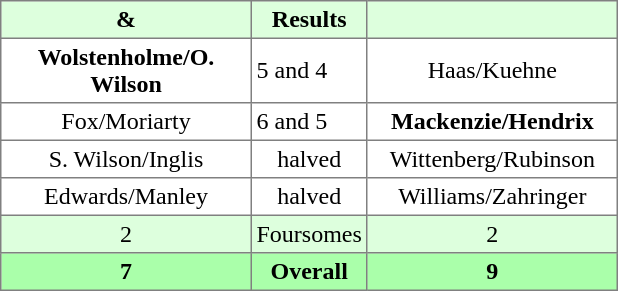<table border="1" cellpadding="3" style="border-collapse:collapse; text-align:center;">
<tr style="background:#ddffdd;">
<th width=160> & </th>
<th>Results</th>
<th width=160></th>
</tr>
<tr>
<td><strong>Wolstenholme/O. Wilson</strong></td>
<td align=left> 5 and 4</td>
<td>Haas/Kuehne</td>
</tr>
<tr>
<td>Fox/Moriarty</td>
<td align=left> 6 and 5</td>
<td><strong>Mackenzie/Hendrix</strong></td>
</tr>
<tr>
<td>S. Wilson/Inglis</td>
<td>halved</td>
<td>Wittenberg/Rubinson</td>
</tr>
<tr>
<td>Edwards/Manley</td>
<td>halved</td>
<td>Williams/Zahringer</td>
</tr>
<tr style="background:#ddffdd;">
<td>2</td>
<td>Foursomes</td>
<td>2</td>
</tr>
<tr style="background:#aaffaa;">
<th>7</th>
<th>Overall</th>
<th>9</th>
</tr>
</table>
